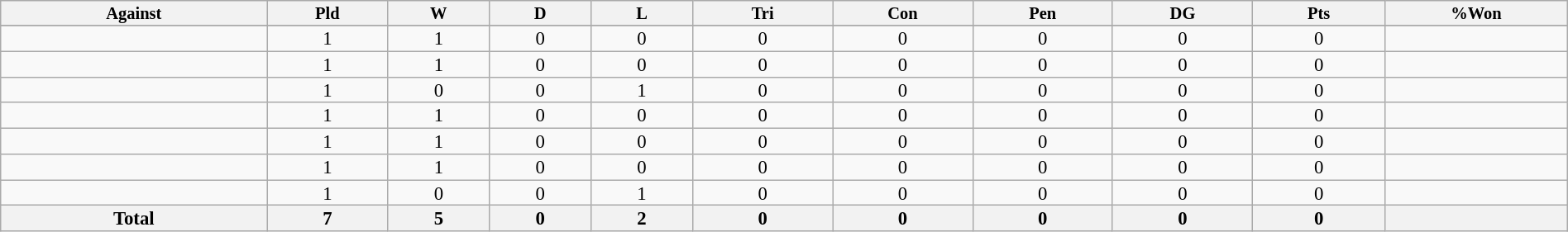<table class="wikitable sortable" style="text-align:center; line-height:90%; font-size:95%; width:100%;">
<tr>
<th style="width:17%; font-size:90%;">Against</th>
<th abbr="Played" style="width:25px; font-size:90%;">Pld</th>
<th abbr="Won" style="width:20px; font-size:90%;">W</th>
<th abbr="Drawn" style="width:20px; font-size:90%;">D</th>
<th abbr="Lost" style="width:20px; font-size:90%;">L</th>
<th abbr="Tries" style="width:30px; font-size:90%;">Tri</th>
<th abbr="Conversions" style="width:30px; font-size:90%;">Con</th>
<th abbr="Penalties" style="width:30px; font-size:90%;">Pen</th>
<th abbr="Penalties" style="width:30px; font-size:90%;">DG</th>
<th abbr="Points" style="width:28px; font-size:90%;">Pts</th>
<th abbr="Won" style="width:28px; font-size:90%;">%Won</th>
</tr>
<tr bgcolor="#d0ffd0" align="center">
</tr>
<tr>
<td align="left"></td>
<td>1</td>
<td>1</td>
<td>0</td>
<td>0</td>
<td>0</td>
<td>0</td>
<td>0</td>
<td>0</td>
<td>0</td>
<td></td>
</tr>
<tr>
<td align="left"></td>
<td>1</td>
<td>1</td>
<td>0</td>
<td>0</td>
<td>0</td>
<td>0</td>
<td>0</td>
<td>0</td>
<td>0</td>
<td></td>
</tr>
<tr>
<td align="left"></td>
<td>1</td>
<td>0</td>
<td>0</td>
<td>1</td>
<td>0</td>
<td>0</td>
<td>0</td>
<td>0</td>
<td>0</td>
<td></td>
</tr>
<tr>
<td align="left"></td>
<td>1</td>
<td>1</td>
<td>0</td>
<td>0</td>
<td>0</td>
<td>0</td>
<td>0</td>
<td>0</td>
<td>0</td>
<td></td>
</tr>
<tr>
<td align="left"></td>
<td>1</td>
<td>1</td>
<td>0</td>
<td>0</td>
<td>0</td>
<td>0</td>
<td>0</td>
<td>0</td>
<td>0</td>
<td></td>
</tr>
<tr>
<td align="left"></td>
<td>1</td>
<td>1</td>
<td>0</td>
<td>0</td>
<td>0</td>
<td>0</td>
<td>0</td>
<td>0</td>
<td>0</td>
<td></td>
</tr>
<tr>
<td align="left"></td>
<td>1</td>
<td>0</td>
<td>0</td>
<td>1</td>
<td>0</td>
<td>0</td>
<td>0</td>
<td>0</td>
<td>0</td>
<td></td>
</tr>
<tr>
<th>Total</th>
<th>7</th>
<th>5</th>
<th>0</th>
<th>2</th>
<th>0</th>
<th>0</th>
<th>0</th>
<th>0</th>
<th>0</th>
<th></th>
</tr>
</table>
